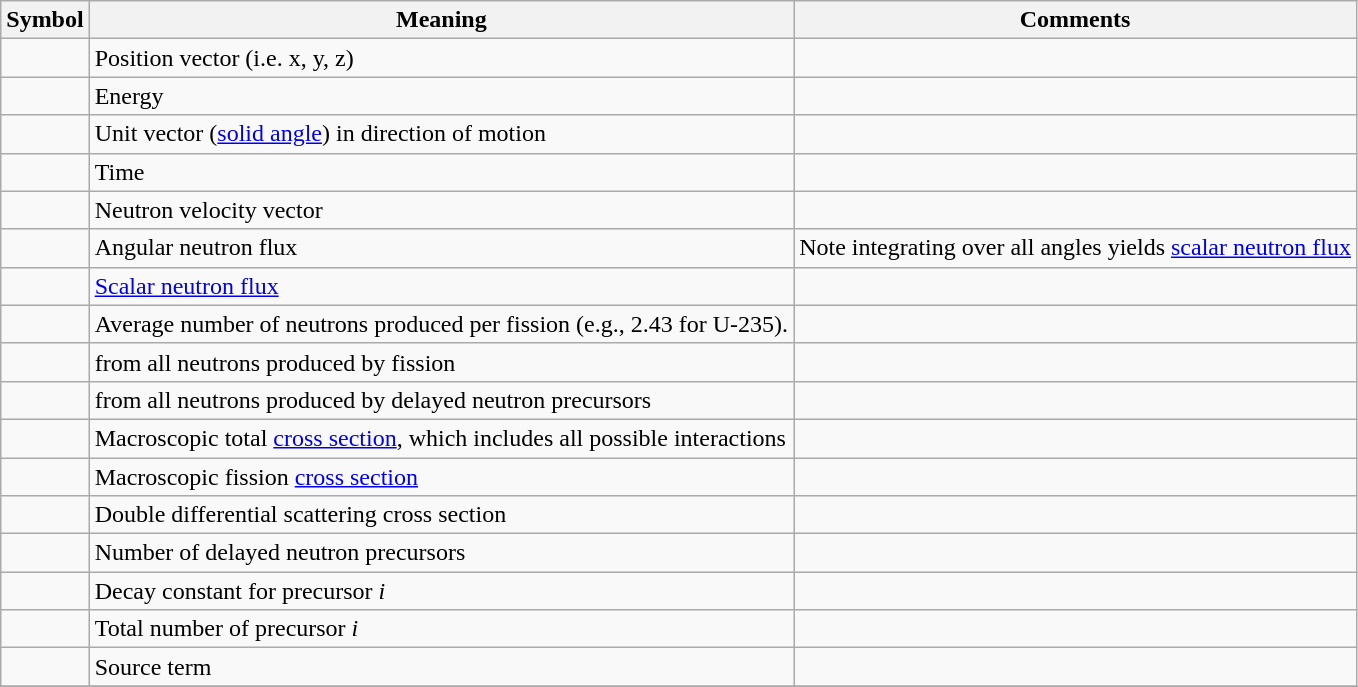<table class="wikitable" border="1">
<tr>
<th>Symbol</th>
<th>Meaning</th>
<th>Comments</th>
</tr>
<tr>
<td></td>
<td>Position vector (i.e. x, y, z)</td>
<td></td>
</tr>
<tr>
<td></td>
<td>Energy</td>
<td></td>
</tr>
<tr>
<td></td>
<td>Unit vector (<a href='#'>solid angle</a>) in direction of motion</td>
<td></td>
</tr>
<tr>
<td></td>
<td>Time</td>
<td></td>
</tr>
<tr>
<td></td>
<td>Neutron velocity vector</td>
<td></td>
</tr>
<tr>
<td></td>
<td>Angular neutron flux <br></td>
<td>Note integrating over all angles yields <a href='#'>scalar neutron flux</a><br></td>
</tr>
<tr>
<td></td>
<td><a href='#'>Scalar neutron flux</a> <br></td>
<td></td>
</tr>
<tr>
<td></td>
<td>Average number of neutrons produced per fission (e.g., 2.43 for U-235).</td>
<td></td>
</tr>
<tr>
<td></td>
<td> from all neutrons produced by fission</td>
<td></td>
</tr>
<tr>
<td></td>
<td> from all neutrons produced by delayed neutron precursors</td>
<td></td>
</tr>
<tr>
<td></td>
<td>Macroscopic total <a href='#'>cross section</a>, which includes all possible interactions</td>
<td></td>
</tr>
<tr>
<td></td>
<td>Macroscopic fission <a href='#'>cross section</a></td>
<td></td>
</tr>
<tr>
<td></td>
<td>Double differential scattering cross section<br></td>
<td></td>
</tr>
<tr>
<td></td>
<td>Number of delayed neutron precursors</td>
<td></td>
</tr>
<tr>
<td></td>
<td>Decay constant for precursor <em>i</em></td>
<td></td>
</tr>
<tr>
<td></td>
<td>Total number of precursor <em>i</em></td>
<td></td>
</tr>
<tr>
<td></td>
<td>Source term</td>
<td></td>
</tr>
<tr>
</tr>
</table>
